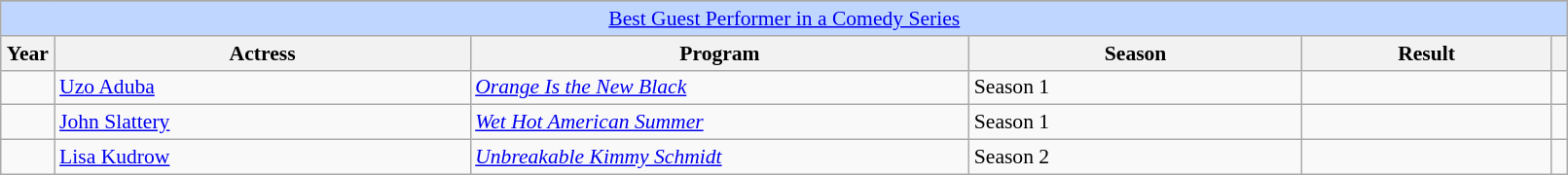<table class="wikitable plainrowheaders" style="font-size: 90%" width=85%>
<tr>
</tr>
<tr ---- bgcolor="#bfd7ff">
<td colspan=6 align=center><a href='#'>Best Guest Performer in a Comedy Series</a></td>
</tr>
<tr ---- bgcolor="#ebf5ff">
<th scope="col" style="width:2%;">Year</th>
<th scope="col" style="width:25%;">Actress</th>
<th scope="col" style="width:30%;">Program</th>
<th scope="col" style="width:20%;">Season</th>
<th scope="col" style="width:15%;">Result</th>
<th scope="col" class="unsortable" style="width:1%;"></th>
</tr>
<tr>
<td></td>
<td><a href='#'>Uzo Aduba</a></td>
<td><em><a href='#'>Orange Is the New Black</a></em></td>
<td>Season 1</td>
<td></td>
<td></td>
</tr>
<tr>
<td></td>
<td><a href='#'>John Slattery</a></td>
<td><em><a href='#'>Wet Hot American Summer</a></em></td>
<td>Season 1</td>
<td></td>
<td></td>
</tr>
<tr>
<td></td>
<td><a href='#'>Lisa Kudrow</a></td>
<td><em><a href='#'>Unbreakable Kimmy Schmidt</a></em></td>
<td>Season 2</td>
<td></td>
<td></td>
</tr>
</table>
